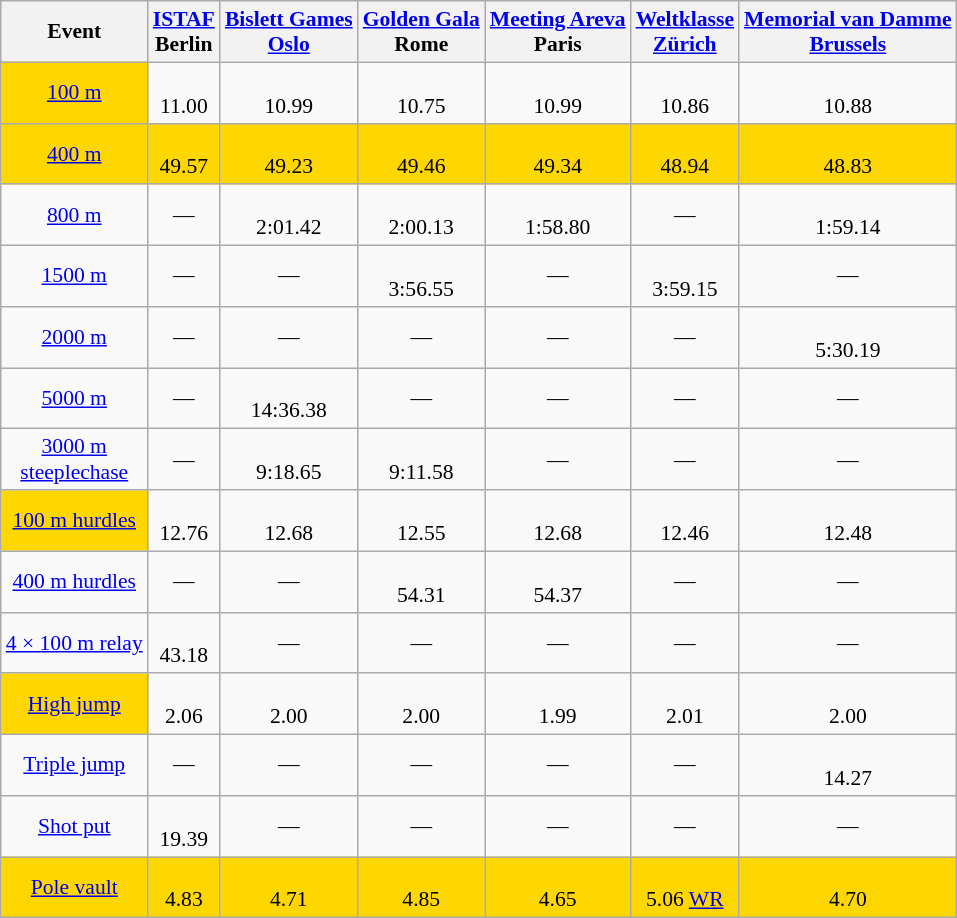<table class="wikitable" style="text-align:center; font-size:90%">
<tr>
<th align="center"><strong>Event</strong></th>
<th align="center"><strong><a href='#'>ISTAF</a><br>Berlin</strong></th>
<th align="center"><strong><a href='#'>Bislett Games</a><br><a href='#'>Oslo</a></strong></th>
<th align="center"><strong><a href='#'>Golden Gala</a><br>Rome</strong></th>
<th align="center"><strong><a href='#'>Meeting Areva</a><br>Paris</strong></th>
<th align="center"><strong><a href='#'>Weltklasse</a><br><a href='#'>Zürich</a></strong></th>
<th align="center"><strong><a href='#'>Memorial van Damme</a><br><a href='#'>Brussels</a></strong></th>
</tr>
<tr>
<td bgcolor="gold"><a href='#'>100 m</a></td>
<td><br>11.00</td>
<td><br>10.99</td>
<td><br>10.75</td>
<td><br>10.99</td>
<td><br>10.86</td>
<td><br>10.88</td>
</tr>
<tr>
<td bgcolor="gold"><a href='#'>400 m</a></td>
<td bgcolor="gold"><br>49.57</td>
<td bgcolor="gold"><br>49.23</td>
<td bgcolor="gold"><br>49.46</td>
<td bgcolor="gold"><br>49.34</td>
<td bgcolor="gold"><br>48.94</td>
<td bgcolor="gold"><br>48.83</td>
</tr>
<tr>
<td><a href='#'>800 m</a></td>
<td>—</td>
<td><br>2:01.42</td>
<td><br>2:00.13</td>
<td><br>1:58.80</td>
<td>—</td>
<td><br>1:59.14</td>
</tr>
<tr>
<td><a href='#'>1500 m</a></td>
<td>—</td>
<td>—</td>
<td><br>3:56.55</td>
<td>—</td>
<td><br>3:59.15</td>
<td>—</td>
</tr>
<tr>
<td><a href='#'>2000 m</a></td>
<td>—</td>
<td>—</td>
<td>—</td>
<td>—</td>
<td>—</td>
<td><br>5:30.19</td>
</tr>
<tr>
<td><a href='#'>5000 m</a></td>
<td>—</td>
<td><br>14:36.38</td>
<td>—</td>
<td>—</td>
<td>—</td>
<td>—</td>
</tr>
<tr>
<td><a href='#'>3000 m <br>steeplechase</a></td>
<td>—</td>
<td><br>9:18.65</td>
<td><br>9:11.58</td>
<td>—</td>
<td>—</td>
<td>—</td>
</tr>
<tr>
<td bgcolor="gold"><a href='#'>100 m hurdles</a></td>
<td><br>12.76</td>
<td><br>12.68</td>
<td><br>12.55</td>
<td><br>12.68</td>
<td><br>12.46</td>
<td><br>12.48</td>
</tr>
<tr>
<td><a href='#'>400 m hurdles</a></td>
<td>—</td>
<td>—</td>
<td><br>54.31</td>
<td><br>54.37</td>
<td>—</td>
<td>—</td>
</tr>
<tr>
<td><a href='#'>4 × 100 m relay</a></td>
<td><br>43.18</td>
<td>—</td>
<td>—</td>
<td>—</td>
<td>—</td>
<td>—</td>
</tr>
<tr>
<td bgcolor="gold"><a href='#'>High jump</a></td>
<td><br>2.06</td>
<td><br>2.00</td>
<td><br>2.00</td>
<td><br>1.99</td>
<td><br>2.01</td>
<td><br>2.00</td>
</tr>
<tr>
<td><a href='#'>Triple jump</a></td>
<td>—</td>
<td>—</td>
<td>—</td>
<td>—</td>
<td>—</td>
<td><br>14.27</td>
</tr>
<tr>
<td><a href='#'>Shot put</a></td>
<td><br>19.39</td>
<td>—</td>
<td>—</td>
<td>—</td>
<td>—</td>
<td>—</td>
</tr>
<tr>
<td bgcolor="gold"><a href='#'>Pole vault</a></td>
<td bgcolor="gold"><br>4.83</td>
<td bgcolor="gold"><br>4.71</td>
<td bgcolor="gold"><br>4.85</td>
<td bgcolor="gold"><br>4.65</td>
<td bgcolor="gold"><br>5.06 <a href='#'>WR</a></td>
<td bgcolor="gold"><br>4.70</td>
</tr>
</table>
